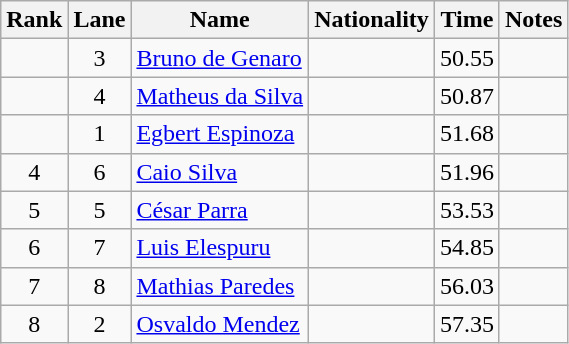<table class="wikitable sortable" style="text-align:center">
<tr>
<th>Rank</th>
<th>Lane</th>
<th>Name</th>
<th>Nationality</th>
<th>Time</th>
<th>Notes</th>
</tr>
<tr>
<td></td>
<td>3</td>
<td align=left><a href='#'>Bruno de Genaro</a></td>
<td align=left></td>
<td>50.55</td>
<td></td>
</tr>
<tr>
<td></td>
<td>4</td>
<td align=left><a href='#'>Matheus da Silva</a></td>
<td align=left></td>
<td>50.87</td>
<td></td>
</tr>
<tr>
<td></td>
<td>1</td>
<td align=left><a href='#'>Egbert Espinoza</a></td>
<td align=left></td>
<td>51.68</td>
<td></td>
</tr>
<tr>
<td>4</td>
<td>6</td>
<td align=left><a href='#'>Caio Silva</a></td>
<td align=left></td>
<td>51.96</td>
<td></td>
</tr>
<tr>
<td>5</td>
<td>5</td>
<td align=left><a href='#'>César Parra</a></td>
<td align=left></td>
<td>53.53</td>
<td></td>
</tr>
<tr>
<td>6</td>
<td>7</td>
<td align=left><a href='#'>Luis Elespuru</a></td>
<td align=left></td>
<td>54.85</td>
<td></td>
</tr>
<tr>
<td>7</td>
<td>8</td>
<td align=left><a href='#'>Mathias Paredes</a></td>
<td align=left></td>
<td>56.03</td>
<td></td>
</tr>
<tr>
<td>8</td>
<td>2</td>
<td align=left><a href='#'>Osvaldo Mendez</a></td>
<td align=left></td>
<td>57.35</td>
<td></td>
</tr>
</table>
